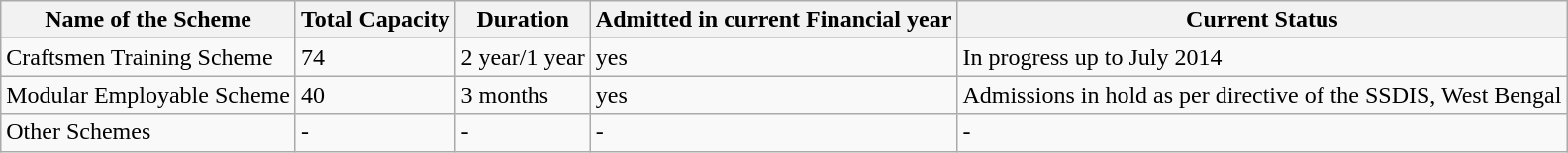<table class="wikitable sortable">
<tr>
<th>Name of the Scheme</th>
<th>Total Capacity</th>
<th>Duration</th>
<th>Admitted in current Financial year</th>
<th>Current Status</th>
</tr>
<tr>
<td>Craftsmen Training Scheme</td>
<td>74</td>
<td>2 year/1 year</td>
<td>yes</td>
<td>In progress up to July 2014</td>
</tr>
<tr>
<td>Modular Employable Scheme</td>
<td>40</td>
<td>3 months</td>
<td>yes</td>
<td>Admissions in hold as per directive of the SSDIS, West Bengal</td>
</tr>
<tr>
<td>Other Schemes</td>
<td>-</td>
<td>-</td>
<td>-</td>
<td>-</td>
</tr>
</table>
